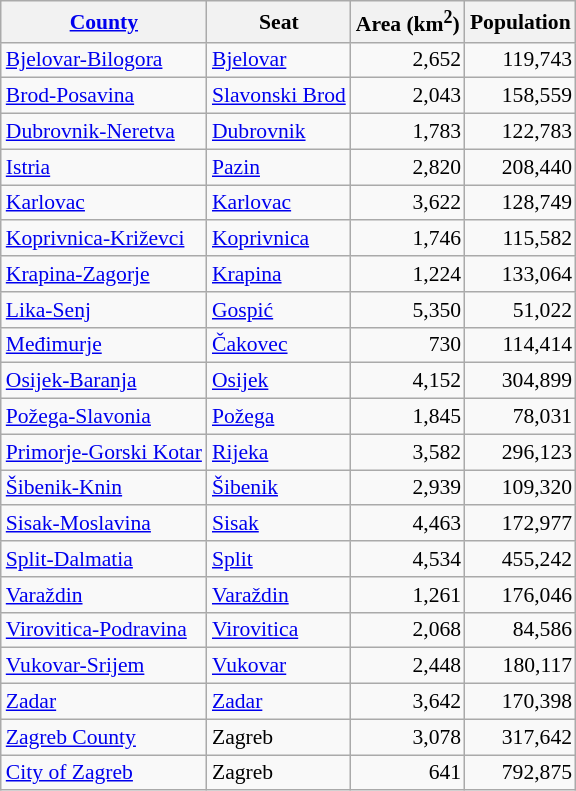<table class="sortable wikitable" style="margin-top:7px; margin-right:0px; text-align:left; font-size:90%;">
<tr style="font-size:100%; text-align:right;">
<th> <a href='#'>County</a></th>
<th>Seat</th>
<th>Area (km<sup>2</sup>)</th>
<th>Population</th>
</tr>
<tr>
<td><a href='#'>Bjelovar-Bilogora</a></td>
<td><a href='#'>Bjelovar</a></td>
<td style="text-align:right;padding-right:2px">2,652</td>
<td style="text-align:right;padding-right:2px">119,743</td>
</tr>
<tr>
<td><a href='#'>Brod-Posavina</a></td>
<td><a href='#'>Slavonski Brod</a></td>
<td style="text-align:right;padding-right:2px">2,043</td>
<td style="text-align:right;padding-right:2px">158,559</td>
</tr>
<tr>
<td><a href='#'>Dubrovnik-Neretva</a></td>
<td><a href='#'>Dubrovnik</a></td>
<td style="text-align:right;padding-right:2px">1,783</td>
<td style="text-align:right;padding-right:2px">122,783</td>
</tr>
<tr>
<td><a href='#'>Istria</a></td>
<td><a href='#'>Pazin</a></td>
<td style="text-align:right;padding-right:2px">2,820</td>
<td style="text-align:right;padding-right:2px">208,440</td>
</tr>
<tr>
<td><a href='#'>Karlovac</a></td>
<td><a href='#'>Karlovac</a></td>
<td style="text-align:right;padding-right:2px">3,622</td>
<td style="text-align:right;padding-right:2px">128,749</td>
</tr>
<tr>
<td><a href='#'>Koprivnica-Križevci</a></td>
<td><a href='#'>Koprivnica</a></td>
<td style="text-align:right;padding-right:2px">1,746</td>
<td style="text-align:right;padding-right:2px">115,582</td>
</tr>
<tr>
<td><a href='#'>Krapina-Zagorje</a></td>
<td><a href='#'>Krapina</a></td>
<td style="text-align:right;padding-right:2px">1,224</td>
<td style="text-align:right;padding-right:2px">133,064</td>
</tr>
<tr>
<td><a href='#'>Lika-Senj</a></td>
<td><a href='#'>Gospić</a></td>
<td style="text-align:right;padding-right:2px">5,350</td>
<td style="text-align:right;padding-right:2px">51,022</td>
</tr>
<tr>
<td><a href='#'>Međimurje</a></td>
<td><a href='#'>Čakovec</a></td>
<td style="text-align:right;padding-right:2px">730</td>
<td style="text-align:right;padding-right:2px">114,414</td>
</tr>
<tr>
<td><a href='#'>Osijek-Baranja</a></td>
<td><a href='#'>Osijek</a></td>
<td style="text-align:right;padding-right:2px">4,152</td>
<td style="text-align:right;padding-right:2px">304,899</td>
</tr>
<tr>
<td><a href='#'>Požega-Slavonia</a></td>
<td><a href='#'>Požega</a></td>
<td style="text-align:right;padding-right:2px">1,845</td>
<td style="text-align:right;padding-right:2px">78,031</td>
</tr>
<tr>
<td><a href='#'>Primorje-Gorski Kotar</a></td>
<td><a href='#'>Rijeka</a></td>
<td style="text-align:right;padding-right:2px">3,582</td>
<td style="text-align:right;padding-right:2px">296,123</td>
</tr>
<tr>
<td><a href='#'>Šibenik-Knin</a></td>
<td><a href='#'>Šibenik</a></td>
<td style="text-align:right;padding-right:2px">2,939</td>
<td style="text-align:right;padding-right:2px">109,320</td>
</tr>
<tr>
<td><a href='#'>Sisak-Moslavina</a></td>
<td><a href='#'>Sisak</a></td>
<td style="text-align:right;padding-right:2px">4,463</td>
<td style="text-align:right;padding-right:2px">172,977</td>
</tr>
<tr>
<td><a href='#'>Split-Dalmatia</a></td>
<td><a href='#'>Split</a></td>
<td style="text-align:right;padding-right:2px">4,534</td>
<td style="text-align:right;padding-right:2px">455,242</td>
</tr>
<tr>
<td><a href='#'>Varaždin</a></td>
<td><a href='#'>Varaždin</a></td>
<td style="text-align:right;padding-right:2px">1,261</td>
<td style="text-align:right;padding-right:2px">176,046</td>
</tr>
<tr>
<td><a href='#'>Virovitica-Podravina</a></td>
<td><a href='#'>Virovitica</a></td>
<td style="text-align:right;padding-right:2px">2,068</td>
<td style="text-align:right;padding-right:2px">84,586</td>
</tr>
<tr>
<td><a href='#'>Vukovar-Srijem</a></td>
<td><a href='#'>Vukovar</a></td>
<td style="text-align:right;padding-right:2px">2,448</td>
<td style="text-align:right;padding-right:2px">180,117</td>
</tr>
<tr>
<td><a href='#'>Zadar</a></td>
<td><a href='#'>Zadar</a></td>
<td style="text-align:right;padding-right:2px">3,642</td>
<td style="text-align:right;padding-right:2px">170,398</td>
</tr>
<tr>
<td><a href='#'>Zagreb County</a></td>
<td>Zagreb</td>
<td style="text-align:right;padding-right:2px">3,078</td>
<td style="text-align:right;padding-right:2px">317,642</td>
</tr>
<tr>
<td><a href='#'>City of Zagreb</a></td>
<td>Zagreb</td>
<td style="text-align:right;padding-right:2px">641</td>
<td style="text-align:right;padding-right:2px">792,875</td>
</tr>
</table>
